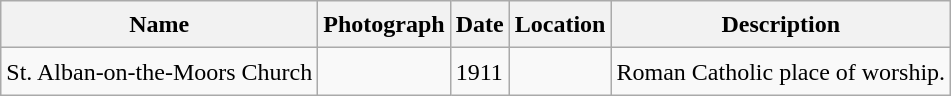<table class="wikitable sortable" style="border:0px;text-align:left;line-height:150%;">
<tr>
<th>Name</th>
<th class="unsortable">Photograph</th>
<th class="unsortable">Date</th>
<th class="unsortable">Location</th>
<th class="unsortable">Description</th>
</tr>
<tr>
<td>St. Alban-on-the-Moors Church</td>
<td></td>
<td>1911</td>
<td></td>
<td>Roman Catholic place of worship.</td>
</tr>
</table>
